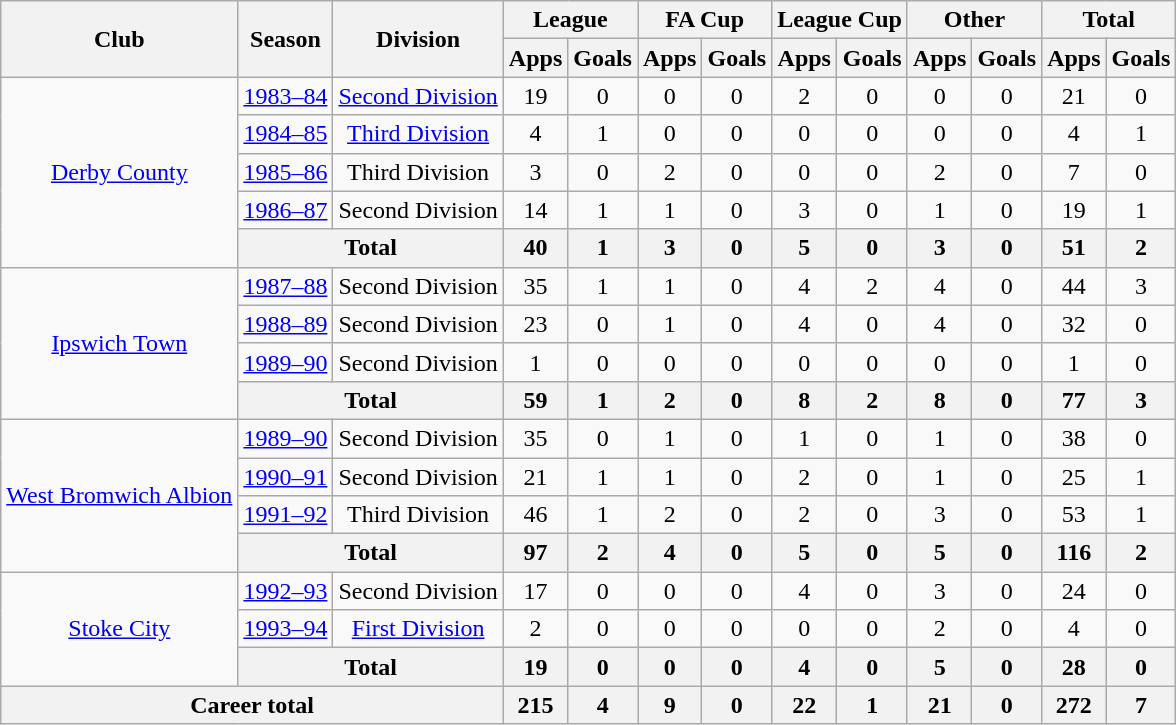<table class="wikitable" style="text-align: center;">
<tr>
<th rowspan="2">Club</th>
<th rowspan="2">Season</th>
<th rowspan="2">Division</th>
<th colspan="2">League</th>
<th colspan="2">FA Cup</th>
<th colspan="2">League Cup</th>
<th colspan="2">Other</th>
<th colspan="2">Total</th>
</tr>
<tr>
<th>Apps</th>
<th>Goals</th>
<th>Apps</th>
<th>Goals</th>
<th>Apps</th>
<th>Goals</th>
<th>Apps</th>
<th>Goals</th>
<th>Apps</th>
<th>Goals</th>
</tr>
<tr>
<td rowspan="5"><a href='#'>Derby County</a></td>
<td><a href='#'>1983–84</a></td>
<td><a href='#'>Second Division</a></td>
<td>19</td>
<td>0</td>
<td>0</td>
<td>0</td>
<td>2</td>
<td>0</td>
<td>0</td>
<td>0</td>
<td>21</td>
<td>0</td>
</tr>
<tr>
<td><a href='#'>1984–85</a></td>
<td><a href='#'>Third Division</a></td>
<td>4</td>
<td>1</td>
<td>0</td>
<td>0</td>
<td>0</td>
<td>0</td>
<td>0</td>
<td>0</td>
<td>4</td>
<td>1</td>
</tr>
<tr>
<td><a href='#'>1985–86</a></td>
<td>Third Division</td>
<td>3</td>
<td>0</td>
<td>2</td>
<td>0</td>
<td>0</td>
<td>0</td>
<td>2</td>
<td>0</td>
<td>7</td>
<td>0</td>
</tr>
<tr>
<td><a href='#'>1986–87</a></td>
<td>Second Division</td>
<td>14</td>
<td>1</td>
<td>1</td>
<td>0</td>
<td>3</td>
<td>0</td>
<td>1</td>
<td>0</td>
<td>19</td>
<td>1</td>
</tr>
<tr>
<th colspan="2">Total</th>
<th>40</th>
<th>1</th>
<th>3</th>
<th>0</th>
<th>5</th>
<th>0</th>
<th>3</th>
<th>0</th>
<th>51</th>
<th>2</th>
</tr>
<tr>
<td rowspan="4"><a href='#'>Ipswich Town</a></td>
<td><a href='#'>1987–88</a></td>
<td>Second Division</td>
<td>35</td>
<td>1</td>
<td>1</td>
<td>0</td>
<td>4</td>
<td>2</td>
<td>4</td>
<td>0</td>
<td>44</td>
<td>3</td>
</tr>
<tr>
<td><a href='#'>1988–89</a></td>
<td>Second Division</td>
<td>23</td>
<td>0</td>
<td>1</td>
<td>0</td>
<td>4</td>
<td>0</td>
<td>4</td>
<td>0</td>
<td>32</td>
<td>0</td>
</tr>
<tr>
<td><a href='#'>1989–90</a></td>
<td>Second Division</td>
<td>1</td>
<td>0</td>
<td>0</td>
<td>0</td>
<td>0</td>
<td>0</td>
<td>0</td>
<td>0</td>
<td>1</td>
<td>0</td>
</tr>
<tr>
<th colspan="2">Total</th>
<th>59</th>
<th>1</th>
<th>2</th>
<th>0</th>
<th>8</th>
<th>2</th>
<th>8</th>
<th>0</th>
<th>77</th>
<th>3</th>
</tr>
<tr>
<td rowspan="4"><a href='#'>West Bromwich Albion</a></td>
<td><a href='#'>1989–90</a></td>
<td>Second Division</td>
<td>35</td>
<td>0</td>
<td>1</td>
<td>0</td>
<td>1</td>
<td>0</td>
<td>1</td>
<td>0</td>
<td>38</td>
<td>0</td>
</tr>
<tr>
<td><a href='#'>1990–91</a></td>
<td>Second Division</td>
<td>21</td>
<td>1</td>
<td>1</td>
<td>0</td>
<td>2</td>
<td>0</td>
<td>1</td>
<td>0</td>
<td>25</td>
<td>1</td>
</tr>
<tr>
<td><a href='#'>1991–92</a></td>
<td>Third Division</td>
<td>46</td>
<td>1</td>
<td>2</td>
<td>0</td>
<td>2</td>
<td>0</td>
<td>3</td>
<td>0</td>
<td>53</td>
<td>1</td>
</tr>
<tr>
<th colspan="2">Total</th>
<th>97</th>
<th>2</th>
<th>4</th>
<th>0</th>
<th>5</th>
<th>0</th>
<th>5</th>
<th>0</th>
<th>116</th>
<th>2</th>
</tr>
<tr>
<td rowspan="3"><a href='#'>Stoke City</a></td>
<td><a href='#'>1992–93</a></td>
<td>Second Division</td>
<td>17</td>
<td>0</td>
<td>0</td>
<td>0</td>
<td>4</td>
<td>0</td>
<td>3</td>
<td>0</td>
<td>24</td>
<td>0</td>
</tr>
<tr>
<td><a href='#'>1993–94</a></td>
<td><a href='#'>First Division</a></td>
<td>2</td>
<td>0</td>
<td>0</td>
<td>0</td>
<td>0</td>
<td>0</td>
<td>2</td>
<td>0</td>
<td>4</td>
<td>0</td>
</tr>
<tr>
<th colspan="2">Total</th>
<th>19</th>
<th>0</th>
<th>0</th>
<th>0</th>
<th>4</th>
<th>0</th>
<th>5</th>
<th>0</th>
<th>28</th>
<th>0</th>
</tr>
<tr>
<th colspan="3">Career total</th>
<th>215</th>
<th>4</th>
<th>9</th>
<th>0</th>
<th>22</th>
<th>1</th>
<th>21</th>
<th>0</th>
<th>272</th>
<th>7</th>
</tr>
</table>
